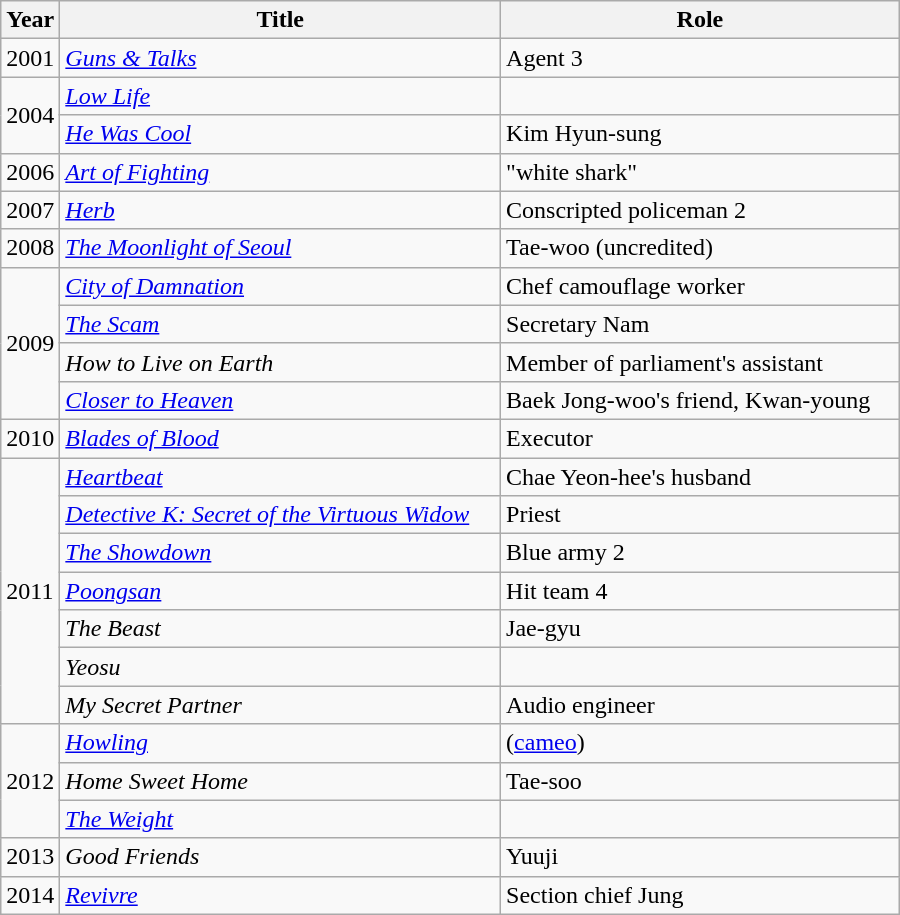<table class="wikitable" style="width:600px">
<tr>
<th width=10>Year</th>
<th>Title</th>
<th>Role</th>
</tr>
<tr>
<td>2001</td>
<td><em><a href='#'>Guns & Talks</a></em></td>
<td>Agent 3</td>
</tr>
<tr>
<td rowspan=2>2004</td>
<td><em><a href='#'>Low Life</a></em></td>
<td></td>
</tr>
<tr>
<td><em><a href='#'>He Was Cool</a></em></td>
<td>Kim Hyun-sung</td>
</tr>
<tr>
<td>2006</td>
<td><em><a href='#'>Art of Fighting</a></em></td>
<td>"white shark"</td>
</tr>
<tr>
<td>2007</td>
<td><em><a href='#'>Herb</a></em></td>
<td>Conscripted policeman 2</td>
</tr>
<tr>
<td>2008</td>
<td><em><a href='#'>The Moonlight of Seoul</a></em></td>
<td>Tae-woo (uncredited)</td>
</tr>
<tr>
<td rowspan=4>2009</td>
<td><em><a href='#'>City of Damnation</a></em></td>
<td>Chef camouflage worker</td>
</tr>
<tr>
<td><em><a href='#'>The Scam</a></em></td>
<td>Secretary Nam</td>
</tr>
<tr>
<td><em>How to Live on Earth</em></td>
<td>Member of parliament's assistant</td>
</tr>
<tr>
<td><em><a href='#'>Closer to Heaven</a></em></td>
<td>Baek Jong-woo's friend, Kwan-young</td>
</tr>
<tr>
<td>2010</td>
<td><em><a href='#'>Blades of Blood</a></em></td>
<td>Executor</td>
</tr>
<tr>
<td rowspan=7>2011</td>
<td><em><a href='#'>Heartbeat</a></em></td>
<td>Chae Yeon-hee's husband</td>
</tr>
<tr>
<td><em><a href='#'>Detective K: Secret of the Virtuous Widow</a></em></td>
<td>Priest</td>
</tr>
<tr>
<td><em><a href='#'>The Showdown</a></em></td>
<td>Blue army 2</td>
</tr>
<tr>
<td><em><a href='#'>Poongsan</a></em></td>
<td>Hit team 4</td>
</tr>
<tr>
<td><em>The Beast</em></td>
<td>Jae-gyu</td>
</tr>
<tr>
<td><em>Yeosu</em></td>
<td></td>
</tr>
<tr>
<td><em>My Secret Partner</em></td>
<td>Audio engineer</td>
</tr>
<tr>
<td rowspan=3>2012</td>
<td><em><a href='#'>Howling</a></em></td>
<td>(<a href='#'>cameo</a>)</td>
</tr>
<tr>
<td><em>Home Sweet Home</em></td>
<td>Tae-soo</td>
</tr>
<tr>
<td><em><a href='#'>The Weight</a></em></td>
<td></td>
</tr>
<tr>
<td>2013</td>
<td><em>Good Friends</em></td>
<td>Yuuji</td>
</tr>
<tr>
<td>2014</td>
<td><em><a href='#'>Revivre</a></em></td>
<td>Section chief Jung</td>
</tr>
</table>
